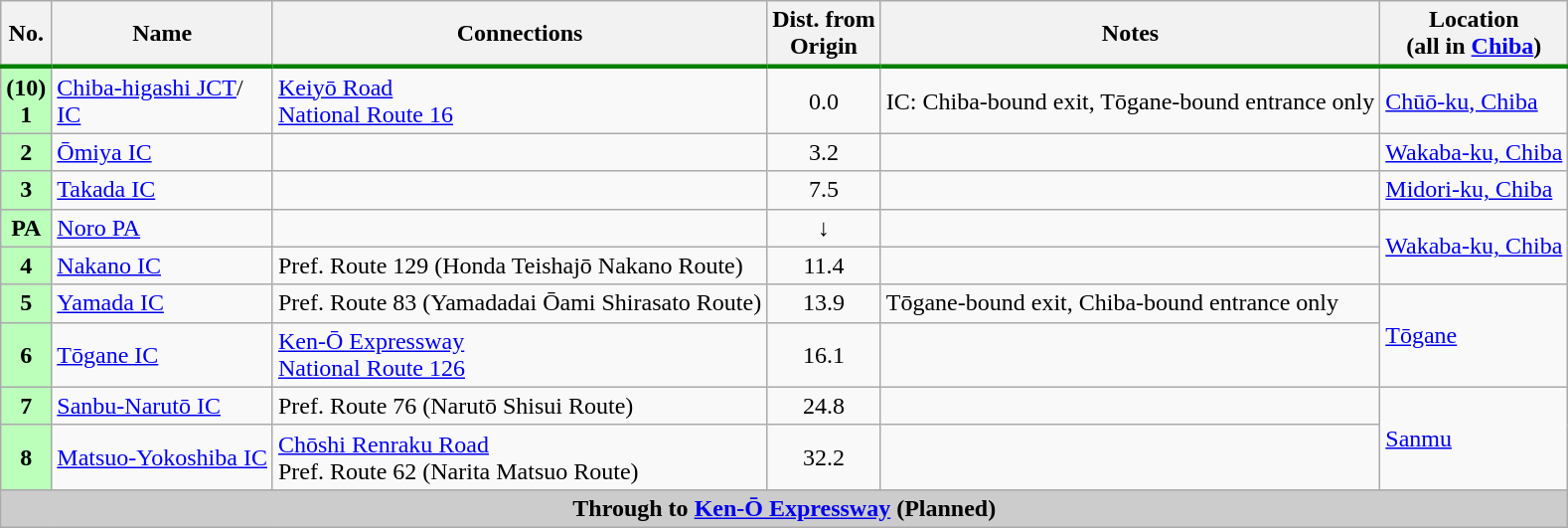<table table class="wikitable">
<tr>
<th style="border-bottom: 3px solid green;">No.</th>
<th style="border-bottom: 3px solid green;">Name</th>
<th style="border-bottom: 3px solid green;">Connections</th>
<th style="border-bottom: 3px solid green;">Dist. from<br>Origin</th>
<th style="border-bottom: 3px solid green;">Notes</th>
<th style="border-bottom: 3px solid green;">Location<br>(all in <a href='#'>Chiba</a>)</th>
</tr>
<tr>
<th style="background-color: #BFB;">(10)<br>1</th>
<td><a href='#'>Chiba-higashi JCT</a>/<br><a href='#'>IC</a></td>
<td> <a href='#'>Keiyō Road</a><br><a href='#'>National Route 16</a></td>
<td style="text-align: center;">0.0</td>
<td>IC: Chiba-bound exit, Tōgane-bound entrance only</td>
<td><a href='#'>Chūō-ku, Chiba</a></td>
</tr>
<tr>
<th style="background-color: #BFB;">2</th>
<td><a href='#'>Ōmiya IC</a></td>
<td></td>
<td style="text-align: center;">3.2</td>
<td></td>
<td><a href='#'>Wakaba-ku, Chiba</a></td>
</tr>
<tr>
<th style="background-color: #BFB;">3</th>
<td><a href='#'>Takada IC</a></td>
<td></td>
<td style="text-align: center;">7.5</td>
<td></td>
<td><a href='#'>Midori-ku, Chiba</a></td>
</tr>
<tr>
<th style="background-color: #BFB;">PA</th>
<td><a href='#'>Noro PA</a></td>
<td></td>
<td style="text-align: center;">↓</td>
<td></td>
<td rowspan="2"><a href='#'>Wakaba-ku, Chiba</a></td>
</tr>
<tr>
<th style="background-color: #BFB;">4</th>
<td><a href='#'>Nakano IC</a></td>
<td>Pref. Route 129 (Honda Teishajō Nakano Route)</td>
<td style="text-align: center;">11.4</td>
<td></td>
</tr>
<tr>
<th style="background-color: #BFB;">5</th>
<td><a href='#'>Yamada IC</a></td>
<td>Pref. Route 83 (Yamadadai Ōami Shirasato Route)</td>
<td style="text-align: center;">13.9</td>
<td>Tōgane-bound exit, Chiba-bound entrance only</td>
<td rowspan="2"><a href='#'>Tōgane</a></td>
</tr>
<tr>
<th style="background-color: #BFB;">6</th>
<td><a href='#'>Tōgane IC</a></td>
<td> <a href='#'>Ken-Ō Expressway</a><br> <a href='#'>National Route 126</a></td>
<td style="text-align: center;">16.1</td>
<td></td>
</tr>
<tr>
<th style="background-color: #BFB;">7</th>
<td><a href='#'>Sanbu-Narutō IC</a></td>
<td>Pref. Route 76 (Narutō Shisui Route)</td>
<td style="text-align: center;">24.8</td>
<td></td>
<td rowspan="2"><a href='#'>Sanmu</a></td>
</tr>
<tr>
<th style="background-color: #BFB;">8</th>
<td><a href='#'>Matsuo-Yokoshiba IC</a></td>
<td> <a href='#'>Chōshi Renraku Road</a><br>Pref. Route 62 (Narita Matsuo Route)</td>
<td style="text-align: center;">32.2</td>
<td></td>
</tr>
<tr>
<th colspan="6" style="text-align: center; background-color: #CCC;"><strong>Through to  <a href='#'>Ken-Ō Expressway</a> (Planned)</strong></th>
</tr>
</table>
